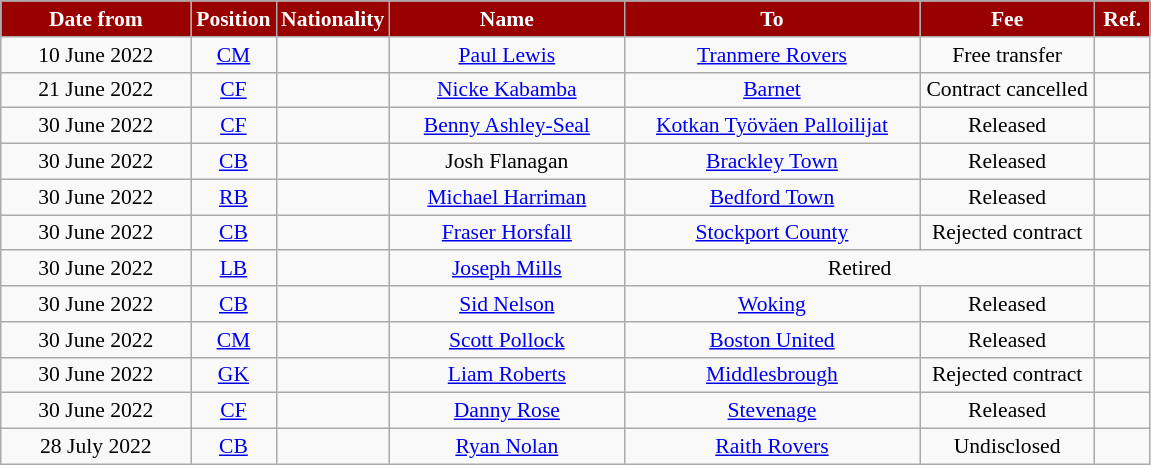<table class="wikitable"  style="text-align:center; font-size:90%; ">
<tr>
<th style="background:#990000; color:white; width:120px;">Date from</th>
<th style="background:#990000; color:white; width:50px;">Position</th>
<th style="background:#990000; color:white; width:50px;">Nationality</th>
<th style="background:#990000; color:white; width:150px;">Name</th>
<th style="background:#990000; color:white; width:190px;">To</th>
<th style="background:#990000; color:white; width:110px;">Fee</th>
<th style="background:#990000; color:white; width:30px;">Ref.</th>
</tr>
<tr>
<td>10 June 2022</td>
<td><a href='#'>CM</a></td>
<td></td>
<td><a href='#'>Paul Lewis</a></td>
<td> <a href='#'>Tranmere Rovers</a></td>
<td>Free transfer</td>
<td></td>
</tr>
<tr>
<td>21 June 2022</td>
<td><a href='#'>CF</a></td>
<td></td>
<td><a href='#'>Nicke Kabamba</a></td>
<td> <a href='#'>Barnet</a></td>
<td>Contract cancelled</td>
<td></td>
</tr>
<tr>
<td>30 June 2022</td>
<td><a href='#'>CF</a></td>
<td></td>
<td><a href='#'>Benny Ashley-Seal</a></td>
<td> <a href='#'>Kotkan Työväen Palloilijat</a></td>
<td>Released</td>
<td></td>
</tr>
<tr>
<td>30 June 2022</td>
<td><a href='#'>CB</a></td>
<td></td>
<td>Josh Flanagan</td>
<td> <a href='#'>Brackley Town</a></td>
<td>Released</td>
<td></td>
</tr>
<tr>
<td>30 June 2022</td>
<td><a href='#'>RB</a></td>
<td></td>
<td><a href='#'>Michael Harriman</a></td>
<td> <a href='#'>Bedford Town</a></td>
<td>Released</td>
<td></td>
</tr>
<tr>
<td>30 June 2022</td>
<td><a href='#'>CB</a></td>
<td></td>
<td><a href='#'>Fraser Horsfall</a></td>
<td> <a href='#'>Stockport County</a></td>
<td>Rejected contract</td>
<td></td>
</tr>
<tr>
<td>30 June 2022</td>
<td><a href='#'>LB</a></td>
<td></td>
<td><a href='#'>Joseph Mills</a></td>
<td colspan=2>Retired</td>
<td></td>
</tr>
<tr>
<td>30 June 2022</td>
<td><a href='#'>CB</a></td>
<td></td>
<td><a href='#'>Sid Nelson</a></td>
<td> <a href='#'>Woking</a></td>
<td>Released</td>
<td></td>
</tr>
<tr>
<td>30 June 2022</td>
<td><a href='#'>CM</a></td>
<td></td>
<td><a href='#'>Scott Pollock</a></td>
<td> <a href='#'>Boston United</a></td>
<td>Released</td>
<td></td>
</tr>
<tr>
<td>30 June 2022</td>
<td><a href='#'>GK</a></td>
<td></td>
<td><a href='#'>Liam Roberts</a></td>
<td> <a href='#'>Middlesbrough</a></td>
<td>Rejected contract</td>
<td></td>
</tr>
<tr>
<td>30 June 2022</td>
<td><a href='#'>CF</a></td>
<td></td>
<td><a href='#'>Danny Rose</a></td>
<td> <a href='#'>Stevenage</a></td>
<td>Released</td>
<td></td>
</tr>
<tr>
<td>28 July 2022</td>
<td><a href='#'>CB</a></td>
<td></td>
<td><a href='#'>Ryan Nolan</a></td>
<td> <a href='#'>Raith Rovers</a></td>
<td>Undisclosed</td>
<td></td>
</tr>
</table>
